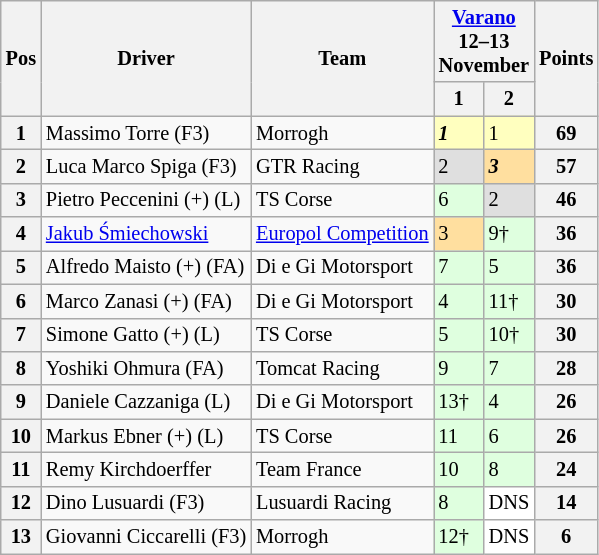<table class="wikitable" style="font-size:85%">
<tr>
<th rowspan=2>Pos</th>
<th rowspan=2>Driver</th>
<th rowspan=2>Team</th>
<th colspan=2><a href='#'>Varano</a><br>12–13 November</th>
<th rowspan=2>Points</th>
</tr>
<tr>
<th width="27">1</th>
<th width="27">2</th>
</tr>
<tr>
<th>1</th>
<td> Massimo Torre (F3)</td>
<td>Morrogh</td>
<td style="background:#FFFFBF;"><strong><em>1</em></strong></td>
<td style="background:#FFFFBF;">1</td>
<th>69</th>
</tr>
<tr>
<th>2</th>
<td> Luca Marco Spiga (F3)</td>
<td>GTR Racing</td>
<td style="background:#DFDFDF;">2</td>
<td style="background:#FFDF9F;"><strong><em>3</em></strong></td>
<th>57</th>
</tr>
<tr>
<th>3</th>
<td> Pietro Peccenini (+) (L)</td>
<td>TS Corse</td>
<td style="background:#DFFFDF;">6</td>
<td style="background:#DFDFDF;">2</td>
<th>46</th>
</tr>
<tr>
<th>4</th>
<td> <a href='#'>Jakub Śmiechowski</a></td>
<td><a href='#'>Europol Competition</a></td>
<td style="background:#FFDF9F;">3</td>
<td style="background:#DFFFDF;">9†</td>
<th>36</th>
</tr>
<tr>
<th>5</th>
<td> Alfredo Maisto (+) (FA)</td>
<td>Di e Gi Motorsport</td>
<td style="background:#DFFFDF;">7</td>
<td style="background:#DFFFDF;">5</td>
<th>36</th>
</tr>
<tr>
<th>6</th>
<td> Marco Zanasi (+) (FA)</td>
<td>Di e Gi Motorsport</td>
<td style="background:#DFFFDF;">4</td>
<td style="background:#DFFFDF;">11†</td>
<th>30</th>
</tr>
<tr>
<th>7</th>
<td> Simone Gatto (+) (L)</td>
<td>TS Corse</td>
<td style="background:#DFFFDF;">5</td>
<td style="background:#DFFFDF;">10†</td>
<th>30</th>
</tr>
<tr>
<th>8</th>
<td> Yoshiki Ohmura (FA)</td>
<td>Tomcat Racing</td>
<td style="background:#DFFFDF;">9</td>
<td style="background:#DFFFDF;">7</td>
<th>28</th>
</tr>
<tr>
<th>9</th>
<td> Daniele Cazzaniga (L)</td>
<td>Di e Gi Motorsport</td>
<td style="background:#DFFFDF;">13†</td>
<td style="background:#DFFFDF;">4</td>
<th>26</th>
</tr>
<tr>
<th>10</th>
<td> Markus Ebner (+) (L)</td>
<td>TS Corse</td>
<td style="background:#DFFFDF;">11</td>
<td style="background:#DFFFDF;">6</td>
<th>26</th>
</tr>
<tr>
<th>11</th>
<td> Remy Kirchdoerffer</td>
<td>Team France</td>
<td style="background:#DFFFDF;">10</td>
<td style="background:#DFFFDF;">8</td>
<th>24</th>
</tr>
<tr>
<th>12</th>
<td> Dino Lusuardi (F3)</td>
<td>Lusuardi Racing</td>
<td style="background:#DFFFDF;">8</td>
<td style="background:#FFFFFF;">DNS</td>
<th>14</th>
</tr>
<tr>
<th>13</th>
<td> Giovanni Ciccarelli (F3)</td>
<td>Morrogh</td>
<td style="background:#DFFFDF;">12†</td>
<td style="background:#FFFFFF;">DNS</td>
<th>6</th>
</tr>
</table>
